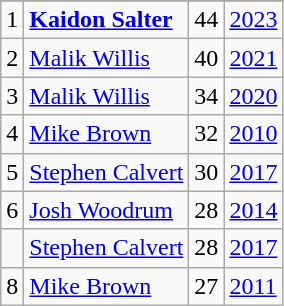<table class="wikitable">
<tr>
</tr>
<tr>
<td>1</td>
<td><strong><a href='#'>Kaidon Salter</a></strong></td>
<td><abbr>44</abbr></td>
<td><a href='#'>2023</a></td>
</tr>
<tr>
<td>2</td>
<td><a href='#'>Malik Willis</a></td>
<td><abbr>40</abbr></td>
<td><a href='#'>2021</a></td>
</tr>
<tr>
<td>3</td>
<td><a href='#'>Malik Willis</a></td>
<td><abbr>34</abbr></td>
<td><a href='#'>2020</a></td>
</tr>
<tr>
<td>4</td>
<td><a href='#'>Mike Brown</a></td>
<td><abbr>32</abbr></td>
<td><a href='#'>2010</a></td>
</tr>
<tr>
<td>5</td>
<td><a href='#'>Stephen Calvert</a></td>
<td><abbr>30</abbr></td>
<td><a href='#'>2017</a></td>
</tr>
<tr>
<td>6</td>
<td><a href='#'>Josh Woodrum</a></td>
<td><abbr>28</abbr></td>
<td><a href='#'>2014</a></td>
</tr>
<tr>
<td></td>
<td><a href='#'>Stephen Calvert</a></td>
<td><abbr>28</abbr></td>
<td><a href='#'>2017</a></td>
</tr>
<tr>
<td>8</td>
<td><a href='#'>Mike Brown</a></td>
<td><abbr>27</abbr></td>
<td><a href='#'>2011</a></td>
</tr>
</table>
